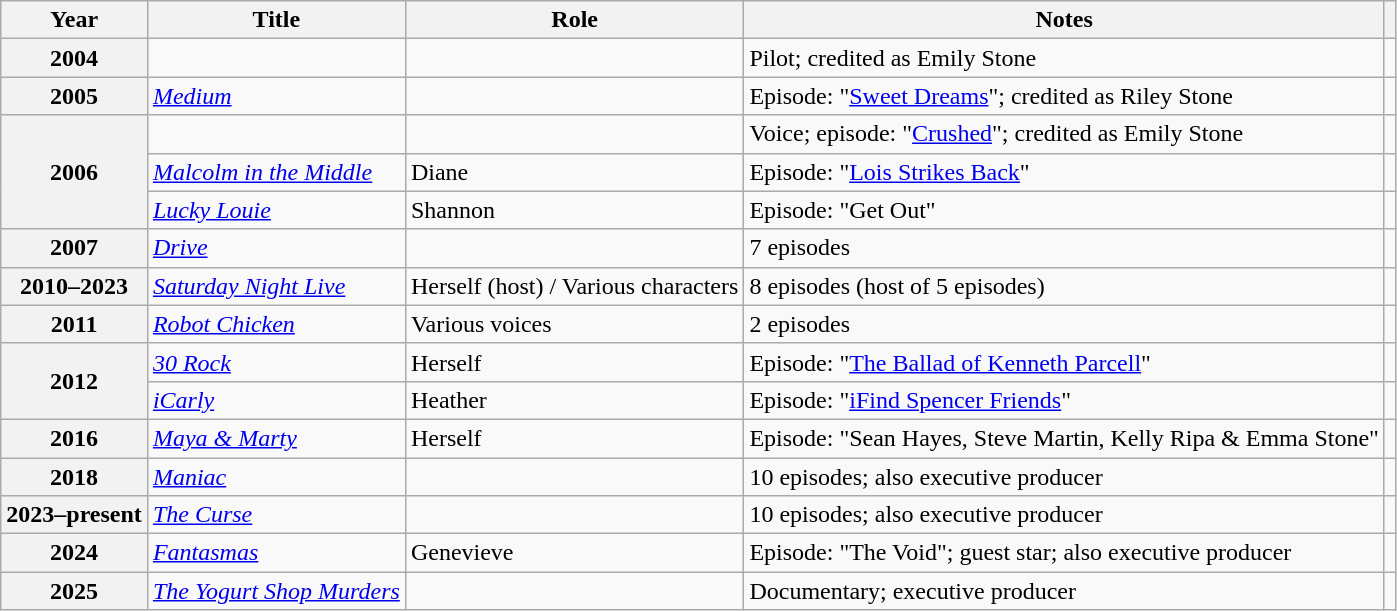<table class="wikitable plainrowheaders sortable" style="margin-right: 0;">
<tr>
<th scope="col">Year</th>
<th scope="col">Title</th>
<th scope="col">Role</th>
<th scope="col" class="unsortable">Notes</th>
<th scope="col" class="unsortable"></th>
</tr>
<tr>
<th scope="row">2004</th>
<td><em></em></td>
<td></td>
<td>Pilot; credited as Emily Stone</td>
<td style="text-align:center;"></td>
</tr>
<tr>
<th scope="row">2005</th>
<td><em><a href='#'>Medium</a></em></td>
<td></td>
<td>Episode: "<a href='#'>Sweet Dreams</a>"; credited as Riley Stone</td>
<td style="text-align:center;"></td>
</tr>
<tr>
<th scope="row" rowspan="3">2006</th>
<td><em></em></td>
<td></td>
<td>Voice; episode: "<a href='#'>Crushed</a>"; credited as Emily Stone</td>
<td style="text-align:center;"></td>
</tr>
<tr>
<td><em><a href='#'>Malcolm in the Middle</a></em></td>
<td>Diane</td>
<td>Episode: "<a href='#'>Lois Strikes Back</a>"</td>
<td style="text-align:center;"></td>
</tr>
<tr>
<td><em><a href='#'>Lucky Louie</a></em></td>
<td>Shannon</td>
<td>Episode: "Get Out"</td>
<td style="text-align:center;"></td>
</tr>
<tr>
<th scope="row">2007</th>
<td><em><a href='#'>Drive</a></em></td>
<td></td>
<td>7 episodes</td>
<td style="text-align:center;"></td>
</tr>
<tr>
<th scope="row">2010–2023</th>
<td><em><a href='#'>Saturday Night Live</a></em></td>
<td>Herself (host) / Various characters</td>
<td>8 episodes (host of 5 episodes)</td>
<td style="text-align:center;"><br></td>
</tr>
<tr>
<th scope="row">2011</th>
<td><em><a href='#'>Robot Chicken</a></em></td>
<td>Various voices</td>
<td>2 episodes</td>
<td style="text-align:center;"></td>
</tr>
<tr>
<th scope="row" rowspan="2">2012</th>
<td><em><a href='#'>30 Rock</a></em></td>
<td>Herself</td>
<td>Episode: "<a href='#'>The Ballad of Kenneth Parcell</a>"</td>
<td style="text-align:center;"></td>
</tr>
<tr>
<td><em><a href='#'>iCarly</a></em></td>
<td>Heather</td>
<td>Episode: "<a href='#'>iFind Spencer Friends</a>"</td>
<td style="text-align:center;"></td>
</tr>
<tr>
<th scope="row">2016</th>
<td><em><a href='#'>Maya & Marty</a></em></td>
<td>Herself</td>
<td>Episode: "Sean Hayes, Steve Martin, Kelly Ripa & Emma Stone"</td>
<td style="text-align:center;"></td>
</tr>
<tr>
<th scope="row">2018</th>
<td><em><a href='#'>Maniac</a></em></td>
<td></td>
<td>10 episodes; also executive producer</td>
<td style="text-align:center;"></td>
</tr>
<tr>
<th scope="row">2023–present</th>
<td><em><a href='#'>The Curse</a></em></td>
<td></td>
<td>10 episodes; also executive producer</td>
<td style="text-align:center;"></td>
</tr>
<tr>
<th scope="row">2024</th>
<td><em><a href='#'>Fantasmas</a></em></td>
<td>Genevieve</td>
<td>Episode: "The Void"; guest star; also executive producer</td>
<td style="text-align:center;"></td>
</tr>
<tr>
<th scope="row">2025</th>
<td><em> <a href='#'>The Yogurt Shop Murders</a></em></td>
<td></td>
<td>Documentary; executive producer</td>
<td style="text-align:center;"><br></td>
</tr>
</table>
